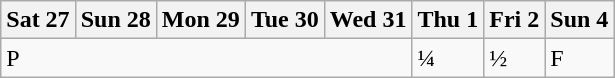<table class="wikitable olympic-schedule table-tennis">
<tr>
<th>Sat 27</th>
<th colspan=2>Sun 28</th>
<th>Mon 29</th>
<th>Tue 30</th>
<th>Wed 31</th>
<th colspan=2>Thu 1</th>
<th>Fri 2</th>
<th>Sun 4</th>
</tr>
<tr>
<td colspan=6 class="prelims">P</td>
<td class="quarterfinals">¼</td>
<td colspan=2 class="semifinals">½</td>
<td class="final">F</td>
</tr>
</table>
